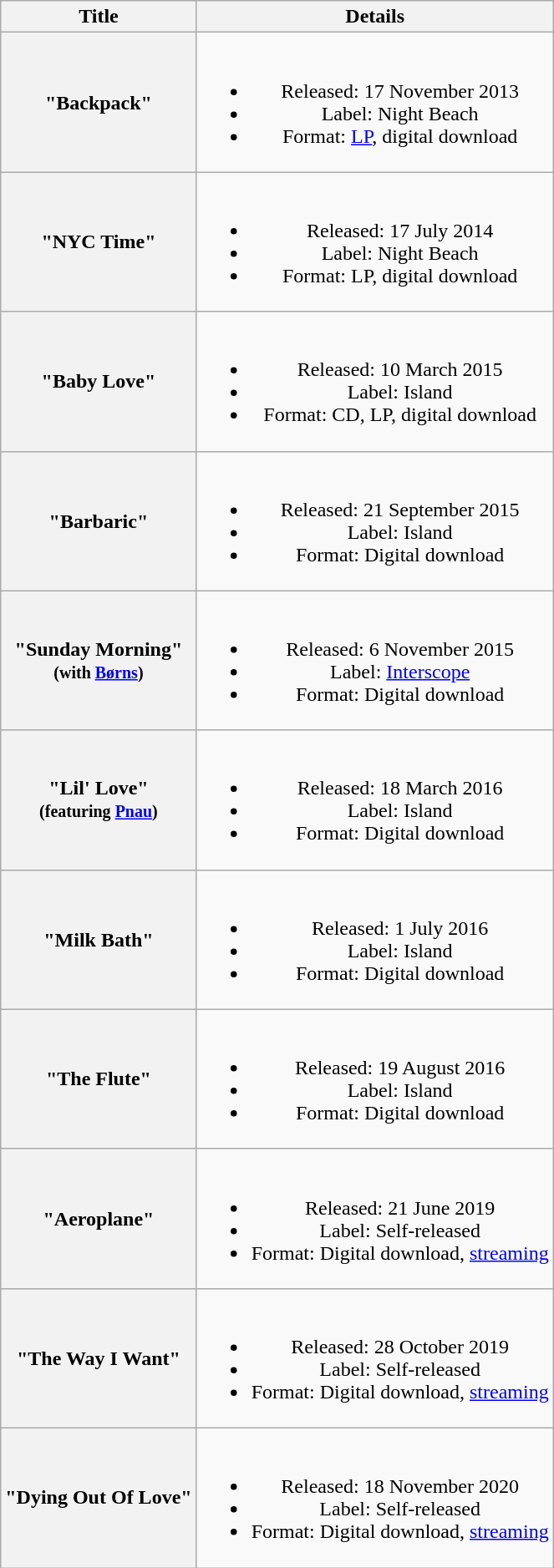<table class="wikitable plainrowheaders" style="text-align:center;">
<tr>
<th scope="col">Title</th>
<th scope="col">Details</th>
</tr>
<tr>
<th scope="row">"Backpack"</th>
<td><br><ul><li>Released: 17 November 2013</li><li>Label: Night Beach</li><li>Format: <a href='#'>LP</a>, digital download</li></ul></td>
</tr>
<tr>
<th scope="row">"NYC Time"</th>
<td><br><ul><li>Released: 17 July 2014</li><li>Label: Night Beach</li><li>Format: LP, digital download</li></ul></td>
</tr>
<tr>
<th scope="row">"Baby Love"</th>
<td><br><ul><li>Released: 10 March 2015</li><li>Label: Island</li><li>Format: CD, LP, digital download</li></ul></td>
</tr>
<tr>
<th scope="row">"Barbaric"</th>
<td><br><ul><li>Released: 21 September 2015</li><li>Label: Island</li><li>Format: Digital download</li></ul></td>
</tr>
<tr>
<th scope="row">"Sunday Morning"<br><small>(with <a href='#'>Børns</a>)</small></th>
<td><br><ul><li>Released: 6 November 2015</li><li>Label: <a href='#'>Interscope</a></li><li>Format: Digital download</li></ul></td>
</tr>
<tr>
<th scope="row">"Lil' Love"<br><small>(featuring <a href='#'>Pnau</a>)</small></th>
<td><br><ul><li>Released: 18 March 2016</li><li>Label: Island</li><li>Format: Digital download</li></ul></td>
</tr>
<tr>
<th scope="row">"Milk Bath"</th>
<td><br><ul><li>Released: 1 July 2016</li><li>Label: Island</li><li>Format: Digital download</li></ul></td>
</tr>
<tr>
<th scope="row">"The Flute"</th>
<td><br><ul><li>Released: 19 August 2016</li><li>Label: Island</li><li>Format: Digital download</li></ul></td>
</tr>
<tr>
<th scope="row">"Aeroplane"</th>
<td><br><ul><li>Released: 21 June 2019</li><li>Label: Self-released</li><li>Format: Digital download, <a href='#'>streaming</a></li></ul></td>
</tr>
<tr>
<th scope="row">"The Way I Want"</th>
<td><br><ul><li>Released: 28 October 2019</li><li>Label: Self-released</li><li>Format: Digital download, <a href='#'>streaming</a></li></ul></td>
</tr>
<tr>
<th scope="row">"Dying Out Of Love"</th>
<td><br><ul><li>Released: 18 November 2020</li><li>Label: Self-released</li><li>Format: Digital download, <a href='#'>streaming</a></li></ul></td>
</tr>
</table>
